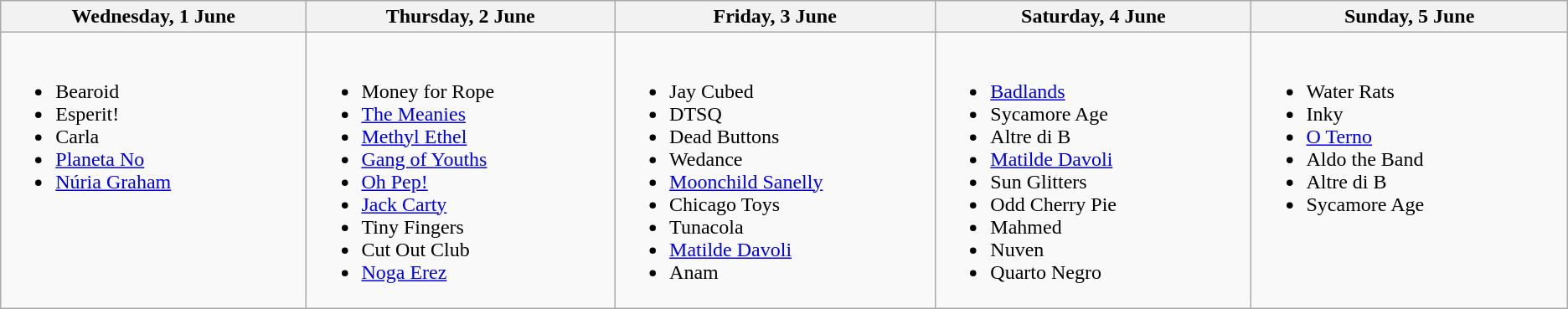<table class="wikitable">
<tr>
<th width="500">Wednesday, 1 June</th>
<th width="500">Thursday, 2 June</th>
<th width="500">Friday, 3 June</th>
<th width="500">Saturday, 4 June</th>
<th width="500">Sunday, 5 June</th>
</tr>
<tr valign="top">
<td><br><ul><li>Bearoid</li><li>Esperit!</li><li>Carla</li><li><a href='#'>Planeta No</a></li><li><a href='#'>Núria Graham</a></li></ul></td>
<td><br><ul><li>Money for Rope</li><li><a href='#'>The Meanies</a></li><li><a href='#'>Methyl Ethel</a></li><li><a href='#'>Gang of Youths</a></li><li><a href='#'>Oh Pep!</a></li><li><a href='#'>Jack Carty</a></li><li>Tiny Fingers</li><li>Cut Out Club</li><li><a href='#'>Noga Erez</a></li></ul></td>
<td><br><ul><li>Jay Cubed</li><li>DTSQ</li><li>Dead Buttons</li><li>Wedance</li><li><a href='#'>Moonchild Sanelly</a></li><li>Chicago Toys</li><li>Tunacola</li><li><a href='#'>Matilde Davoli</a></li><li>Anam</li></ul></td>
<td><br><ul><li><a href='#'>Badlands</a></li><li>Sycamore Age</li><li>Altre di B</li><li><a href='#'>Matilde Davoli</a></li><li>Sun Glitters</li><li>Odd Cherry Pie</li><li>Mahmed</li><li>Nuven</li><li>Quarto Negro</li></ul></td>
<td><br><ul><li>Water Rats</li><li>Inky</li><li><a href='#'>O Terno</a></li><li>Aldo the Band</li><li>Altre di B</li><li>Sycamore Age</li></ul></td>
</tr>
</table>
